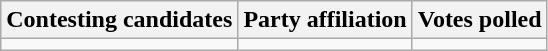<table class="wikitable sortable">
<tr>
<th>Contesting candidates</th>
<th>Party affiliation</th>
<th>Votes polled</th>
</tr>
<tr>
<td></td>
<td></td>
<td></td>
</tr>
</table>
